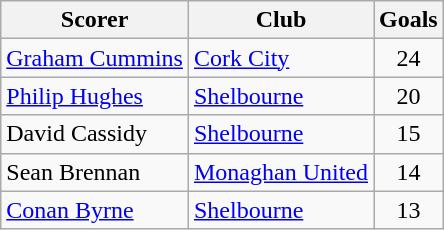<table class="wikitable" style="text-align:center">
<tr>
<th>Scorer</th>
<th>Club</th>
<th>Goals</th>
</tr>
<tr>
<td align="left"> <a href='#'>Graham Cummins</a></td>
<td align="left"><a href='#'>Cork City</a></td>
<td>24</td>
</tr>
<tr>
<td align="left"> <a href='#'>Philip Hughes</a></td>
<td align="left"><a href='#'>Shelbourne</a></td>
<td>20</td>
</tr>
<tr>
<td align="left"> David Cassidy</td>
<td align="left"><a href='#'>Shelbourne</a></td>
<td>15</td>
</tr>
<tr>
<td align="left"> Sean Brennan</td>
<td align="left"><a href='#'>Monaghan United</a></td>
<td>14</td>
</tr>
<tr>
<td align="left"> <a href='#'>Conan Byrne</a></td>
<td align="left"><a href='#'>Shelbourne</a></td>
<td>13</td>
</tr>
</table>
